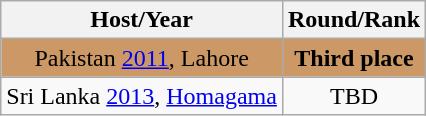<table class="wikitable" style="text-align: center;">
<tr>
<th>Host/Year</th>
<th>Round/Rank</th>
</tr>
<tr style="background:#c96;">
<td>Pakistan <a href='#'>2011</a>, Lahore</td>
<td><strong>Third place</strong></td>
</tr>
<tr style=>
<td>Sri Lanka <a href='#'>2013</a>, <a href='#'>Homagama</a></td>
<td>TBD</td>
</tr>
</table>
